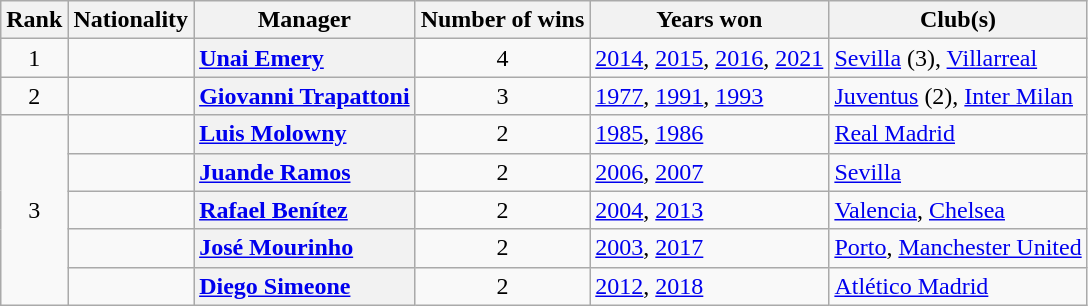<table class="wikitable plainrowheaders" style="text-align:center;">
<tr>
<th scope=col>Rank</th>
<th scope=col>Nationality</th>
<th scope=col>Manager</th>
<th scope=col>Number of wins</th>
<th scope=col>Years won</th>
<th scope=col>Club(s)</th>
</tr>
<tr>
<td>1</td>
<td></td>
<th scope=row style="text-align:left;"><a href='#'>Unai Emery</a></th>
<td>4</td>
<td style="text-align:left;"><a href='#'>2014</a>, <a href='#'>2015</a>, <a href='#'>2016</a>, <a href='#'>2021</a></td>
<td style="text-align:left;"><a href='#'>Sevilla</a> (3), <a href='#'>Villarreal</a></td>
</tr>
<tr>
<td rowspan=1>2</td>
<td></td>
<th scope=row style="text-align:left;"><a href='#'>Giovanni Trapattoni</a></th>
<td>3</td>
<td style="text-align:left;"><a href='#'>1977</a>, <a href='#'>1991</a>, <a href='#'>1993</a></td>
<td style="text-align:left;"><a href='#'>Juventus</a> (2), <a href='#'>Inter Milan</a></td>
</tr>
<tr>
<td rowspan=5>3</td>
<td></td>
<th scope=row style="text-align:left;"><a href='#'>Luis Molowny</a></th>
<td>2</td>
<td style="text-align:left;"><a href='#'>1985</a>, <a href='#'>1986</a></td>
<td style="text-align:left;"><a href='#'>Real Madrid</a></td>
</tr>
<tr>
<td></td>
<th scope=row style="text-align:left;"><a href='#'>Juande Ramos</a></th>
<td>2</td>
<td style="text-align:left;"><a href='#'>2006</a>, <a href='#'>2007</a></td>
<td style="text-align:left;"><a href='#'>Sevilla</a></td>
</tr>
<tr>
<td></td>
<th scope=row style="text-align:left;"><a href='#'>Rafael Benítez</a></th>
<td>2</td>
<td style="text-align:left;"><a href='#'>2004</a>, <a href='#'>2013</a></td>
<td style="text-align:left;"><a href='#'>Valencia</a>, <a href='#'>Chelsea</a></td>
</tr>
<tr>
<td></td>
<th scope=row style="text-align:left;"><a href='#'>José Mourinho</a></th>
<td>2</td>
<td style="text-align:left;"><a href='#'>2003</a>, <a href='#'>2017</a></td>
<td style="text-align:left;"><a href='#'>Porto</a>, <a href='#'>Manchester United</a></td>
</tr>
<tr>
<td></td>
<th scope=row style="text-align:left;"><a href='#'>Diego Simeone</a></th>
<td>2</td>
<td style="text-align:left;"><a href='#'>2012</a>, <a href='#'>2018</a></td>
<td style="text-align:left;"><a href='#'>Atlético Madrid</a></td>
</tr>
</table>
